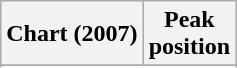<table class="wikitable sortable">
<tr>
<th>Chart (2007)</th>
<th>Peak<br>position</th>
</tr>
<tr>
</tr>
<tr>
</tr>
<tr>
</tr>
<tr>
</tr>
</table>
